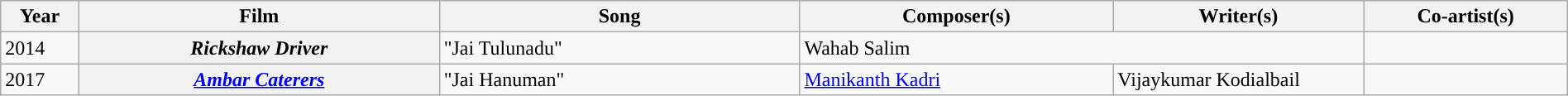<table class="wikitable plainrowheaders" width="100%" textcolor:#000;">
<tr style="background:#b0e0e66;">
<th scope="col" width=5%><strong>Year</strong></th>
<th scope="col" width=23%><strong>Film</strong></th>
<th scope="col" width=23%><strong>Song</strong></th>
<th scope="col" width=20%><strong>Composer(s)</strong></th>
<th scope="col" width=16%><strong>Writer(s)</strong></th>
<th scope="col" width=18%><strong>Co-artist(s)</strong></th>
</tr>
<tr>
<td>2014</td>
<th><em>Rickshaw Driver</em></th>
<td>"Jai Tulunadu"</td>
<td colspan="2">Wahab Salim</td>
<td></td>
</tr>
<tr>
<td>2017</td>
<th><em><a href='#'>Ambar Caterers</a></em></th>
<td>"Jai Hanuman"</td>
<td><a href='#'>Manikanth Kadri</a></td>
<td>Vijaykumar Kodialbail</td>
<td></td>
</tr>
</table>
